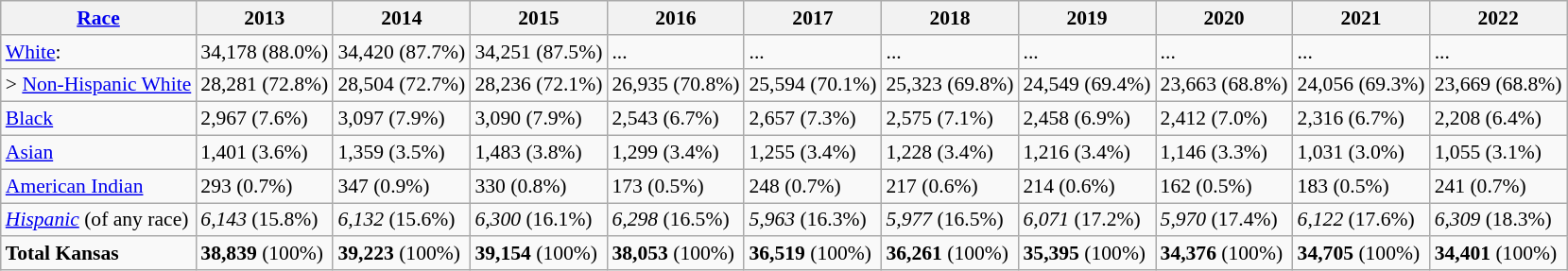<table class="wikitable" style="font-size: 90%;">
<tr>
<th><a href='#'>Race</a></th>
<th>2013</th>
<th>2014</th>
<th>2015</th>
<th>2016</th>
<th>2017</th>
<th>2018</th>
<th>2019</th>
<th>2020</th>
<th>2021</th>
<th>2022</th>
</tr>
<tr>
<td><a href='#'>White</a>:</td>
<td>34,178 (88.0%)</td>
<td>34,420 (87.7%)</td>
<td>34,251 (87.5%)</td>
<td>...</td>
<td>...</td>
<td>...</td>
<td>...</td>
<td>...</td>
<td>...</td>
<td>...</td>
</tr>
<tr>
<td>> <a href='#'>Non-Hispanic White</a></td>
<td>28,281 (72.8%)</td>
<td>28,504 (72.7%)</td>
<td>28,236 (72.1%)</td>
<td>26,935 (70.8%)</td>
<td>25,594 (70.1%)</td>
<td>25,323 (69.8%)</td>
<td>24,549 (69.4%)</td>
<td>23,663 (68.8%)</td>
<td>24,056 (69.3%)</td>
<td>23,669 (68.8%)</td>
</tr>
<tr>
<td><a href='#'>Black</a></td>
<td>2,967 (7.6%)</td>
<td>3,097 (7.9%)</td>
<td>3,090 (7.9%)</td>
<td>2,543 (6.7%)</td>
<td>2,657 (7.3%)</td>
<td>2,575 (7.1%)</td>
<td>2,458 (6.9%)</td>
<td>2,412 (7.0%)</td>
<td>2,316 (6.7%)</td>
<td>2,208 (6.4%)</td>
</tr>
<tr>
<td><a href='#'>Asian</a></td>
<td>1,401 (3.6%)</td>
<td>1,359 (3.5%)</td>
<td>1,483 (3.8%)</td>
<td>1,299 (3.4%)</td>
<td>1,255 (3.4%)</td>
<td>1,228 (3.4%)</td>
<td>1,216 (3.4%)</td>
<td>1,146 (3.3%)</td>
<td>1,031 (3.0%)</td>
<td>1,055 (3.1%)</td>
</tr>
<tr>
<td><a href='#'>American Indian</a></td>
<td>293 (0.7%)</td>
<td>347 (0.9%)</td>
<td>330 (0.8%)</td>
<td>173 (0.5%)</td>
<td>248 (0.7%)</td>
<td>217 (0.6%)</td>
<td>214 (0.6%)</td>
<td>162 (0.5%)</td>
<td>183 (0.5%)</td>
<td>241 (0.7%)</td>
</tr>
<tr>
<td><em><a href='#'>Hispanic</a></em> (of any race)</td>
<td><em>6,143</em> (15.8%)</td>
<td><em>6,132</em> (15.6%)</td>
<td><em>6,300</em> (16.1%)</td>
<td><em>6,298</em> (16.5%)</td>
<td><em>5,963</em> (16.3%)</td>
<td><em>5,977</em> (16.5%)</td>
<td><em>6,071</em> (17.2%)</td>
<td><em>5,970</em> (17.4%)</td>
<td><em>6,122</em> (17.6%)</td>
<td><em>6,309</em> (18.3%)</td>
</tr>
<tr>
<td><strong>Total Kansas</strong></td>
<td><strong>38,839</strong> (100%)</td>
<td><strong>39,223</strong> (100%)</td>
<td><strong>39,154</strong> (100%)</td>
<td><strong>38,053</strong> (100%)</td>
<td><strong>36,519</strong> (100%)</td>
<td><strong>36,261</strong> (100%)</td>
<td><strong>35,395</strong> (100%)</td>
<td><strong>34,376</strong> (100%)</td>
<td><strong>34,705</strong> (100%)</td>
<td><strong>34,401</strong> (100%)</td>
</tr>
</table>
